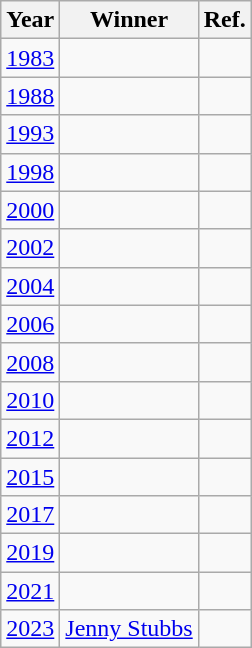<table class="wikitable">
<tr>
<th>Year</th>
<th>Winner</th>
<th>Ref.</th>
</tr>
<tr>
<td><a href='#'>1983</a></td>
<td></td>
<td></td>
</tr>
<tr>
<td><a href='#'>1988</a></td>
<td></td>
<td></td>
</tr>
<tr>
<td><a href='#'>1993</a></td>
<td></td>
<td></td>
</tr>
<tr>
<td><a href='#'>1998</a></td>
<td></td>
<td></td>
</tr>
<tr>
<td><a href='#'>2000</a></td>
<td></td>
<td></td>
</tr>
<tr>
<td><a href='#'>2002</a></td>
<td></td>
<td></td>
</tr>
<tr>
<td><a href='#'>2004</a></td>
<td></td>
<td></td>
</tr>
<tr>
<td><a href='#'>2006</a></td>
<td></td>
<td></td>
</tr>
<tr>
<td><a href='#'>2008</a></td>
<td></td>
<td></td>
</tr>
<tr>
<td><a href='#'>2010</a></td>
<td></td>
<td></td>
</tr>
<tr>
<td><a href='#'>2012</a></td>
<td></td>
<td></td>
</tr>
<tr>
<td><a href='#'>2015</a></td>
<td></td>
<td></td>
</tr>
<tr>
<td><a href='#'>2017</a></td>
<td></td>
<td></td>
</tr>
<tr>
<td><a href='#'>2019</a></td>
<td></td>
<td></td>
</tr>
<tr>
<td><a href='#'>2021</a></td>
<td></td>
<td></td>
</tr>
<tr>
<td><a href='#'>2023</a></td>
<td><a href='#'>Jenny Stubbs</a></td>
<td></td>
</tr>
</table>
